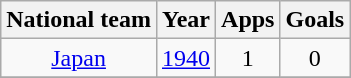<table class="wikitable" style="text-align:center">
<tr>
<th>National team</th>
<th>Year</th>
<th>Apps</th>
<th>Goals</th>
</tr>
<tr>
<td><a href='#'>Japan</a></td>
<td><a href='#'>1940</a></td>
<td>1</td>
<td>0</td>
</tr>
<tr>
</tr>
</table>
